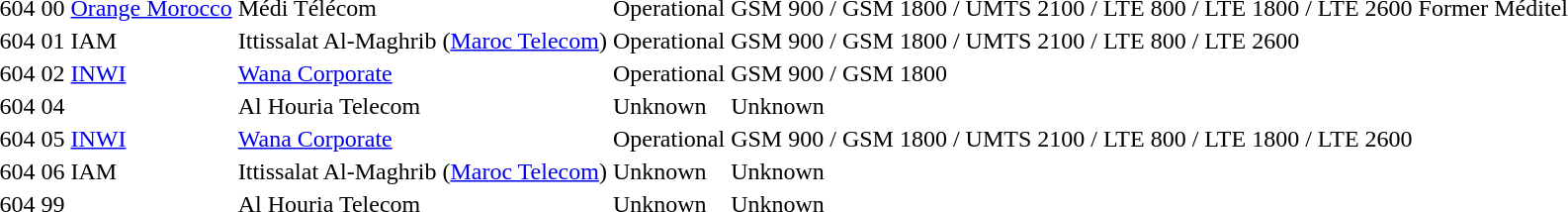<table>
<tr>
<td>604</td>
<td>00</td>
<td><a href='#'>Orange Morocco</a></td>
<td>Médi Télécom</td>
<td>Operational</td>
<td>GSM 900 / GSM 1800 / UMTS 2100 / LTE 800 / LTE 1800 / LTE 2600</td>
<td>Former Méditel</td>
</tr>
<tr>
<td>604</td>
<td>01</td>
<td>IAM</td>
<td>Ittissalat Al-Maghrib (<a href='#'>Maroc Telecom</a>)</td>
<td>Operational</td>
<td>GSM 900 / GSM 1800 / UMTS 2100 / LTE 800 / LTE 2600</td>
<td></td>
</tr>
<tr>
<td>604</td>
<td>02</td>
<td><a href='#'>INWI</a></td>
<td><a href='#'>Wana Corporate</a></td>
<td>Operational</td>
<td>GSM 900 / GSM 1800</td>
<td></td>
</tr>
<tr>
<td>604</td>
<td>04</td>
<td></td>
<td>Al Houria Telecom</td>
<td>Unknown</td>
<td>Unknown</td>
<td></td>
</tr>
<tr>
<td>604</td>
<td>05</td>
<td><a href='#'>INWI</a></td>
<td><a href='#'>Wana Corporate</a></td>
<td>Operational</td>
<td>GSM 900 / GSM 1800 / UMTS 2100 / LTE 800 / LTE 1800 / LTE 2600</td>
<td></td>
</tr>
<tr>
<td>604</td>
<td>06</td>
<td>IAM</td>
<td>Ittissalat Al-Maghrib (<a href='#'>Maroc Telecom</a>)</td>
<td>Unknown</td>
<td>Unknown</td>
<td></td>
</tr>
<tr>
<td>604</td>
<td>99</td>
<td></td>
<td>Al Houria Telecom</td>
<td>Unknown</td>
<td>Unknown</td>
<td></td>
</tr>
</table>
